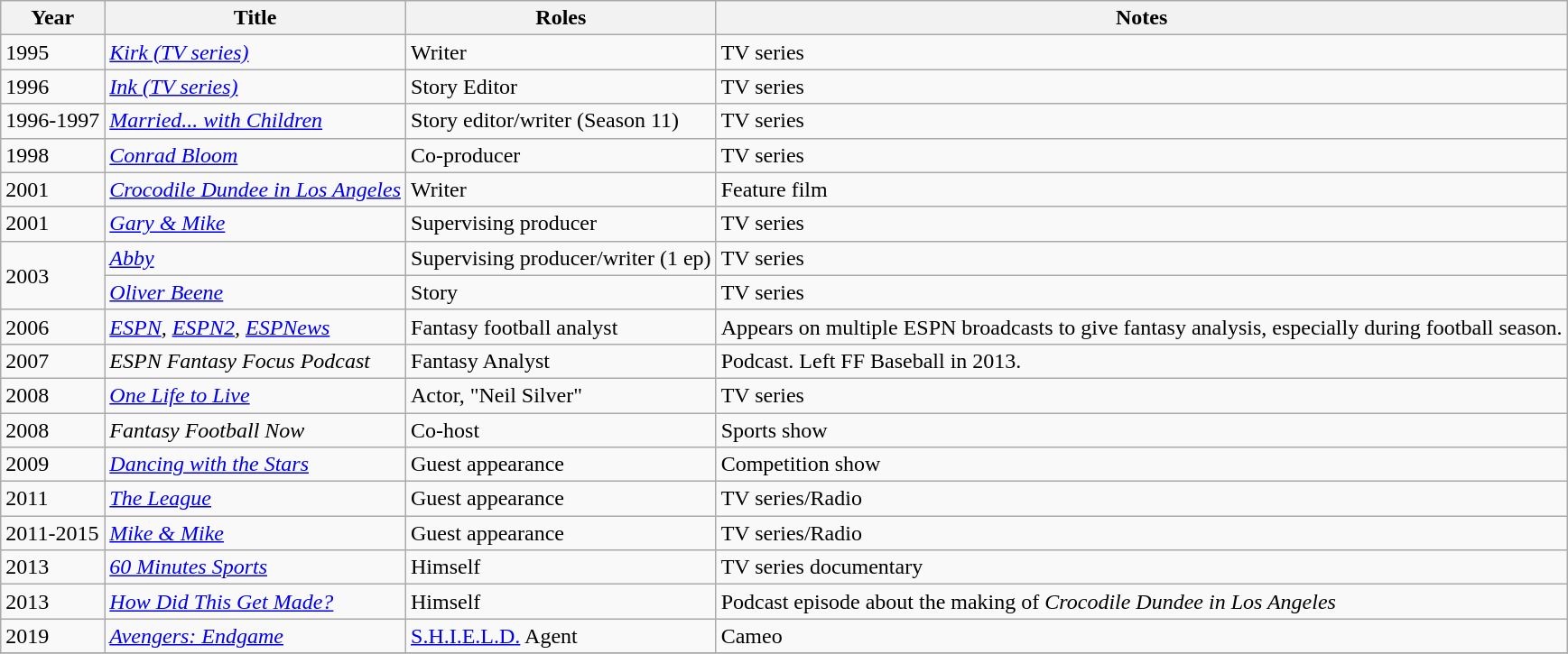<table class="wikitable">
<tr>
<th>Year</th>
<th>Title</th>
<th>Roles</th>
<th>Notes</th>
</tr>
<tr>
<td>1995</td>
<td><em><a href='#'>Kirk (TV series)</a></em></td>
<td>Writer</td>
<td>TV series</td>
</tr>
<tr>
<td>1996</td>
<td><em><a href='#'>Ink (TV series)</a></em></td>
<td>Story Editor</td>
<td>TV series</td>
</tr>
<tr>
<td>1996-1997</td>
<td><em><a href='#'>Married... with Children</a></em></td>
<td>Story editor/writer (Season 11)</td>
<td>TV series</td>
</tr>
<tr>
<td>1998</td>
<td><em><a href='#'>Conrad Bloom</a></em></td>
<td>Co-producer</td>
<td>TV series</td>
</tr>
<tr>
<td>2001</td>
<td><em><a href='#'>Crocodile Dundee in Los Angeles</a></em></td>
<td>Writer</td>
<td>Feature film</td>
</tr>
<tr>
<td>2001</td>
<td><em><a href='#'>Gary & Mike</a></em></td>
<td>Supervising producer</td>
<td>TV series</td>
</tr>
<tr>
<td rowspan="2">2003</td>
<td><em><a href='#'>Abby</a></em></td>
<td>Supervising producer/writer (1 ep)</td>
<td>TV series</td>
</tr>
<tr>
<td><em><a href='#'>Oliver Beene</a></em></td>
<td>Story</td>
<td>TV series</td>
</tr>
<tr>
<td>2006</td>
<td><em><a href='#'>ESPN</a>, <a href='#'>ESPN2</a>, <a href='#'>ESPNews</a></em></td>
<td>Fantasy football analyst</td>
<td>Appears on multiple ESPN broadcasts to give fantasy analysis, especially during football season.</td>
</tr>
<tr>
<td>2007</td>
<td><em>ESPN Fantasy Focus Podcast</em></td>
<td>Fantasy Analyst</td>
<td>Podcast. Left FF Baseball in 2013.</td>
</tr>
<tr>
<td>2008</td>
<td><em><a href='#'>One Life to Live</a></em></td>
<td>Actor, "Neil Silver"</td>
<td>TV series</td>
</tr>
<tr>
<td>2008</td>
<td><em>Fantasy Football Now</em></td>
<td>Co-host</td>
<td>Sports show</td>
</tr>
<tr>
<td>2009</td>
<td><em><a href='#'>Dancing with the Stars</a></em></td>
<td>Guest appearance</td>
<td>Competition show</td>
</tr>
<tr>
<td>2011</td>
<td><em><a href='#'>The League</a></em></td>
<td>Guest appearance</td>
<td>TV series/Radio</td>
</tr>
<tr>
<td>2011-2015</td>
<td><em><a href='#'>Mike & Mike</a></em></td>
<td>Guest appearance</td>
<td>TV series/Radio</td>
</tr>
<tr>
<td>2013</td>
<td><em><a href='#'>60 Minutes Sports</a></em></td>
<td>Himself</td>
<td>TV series documentary</td>
</tr>
<tr>
<td>2013</td>
<td><em><a href='#'>How Did This Get Made?</a></em></td>
<td>Himself</td>
<td>Podcast episode about the making of <em>Crocodile Dundee in Los Angeles</em></td>
</tr>
<tr>
<td>2019</td>
<td><em><a href='#'>Avengers: Endgame</a></em></td>
<td><a href='#'>S.H.I.E.L.D.</a> Agent</td>
<td>Cameo</td>
</tr>
<tr>
</tr>
</table>
